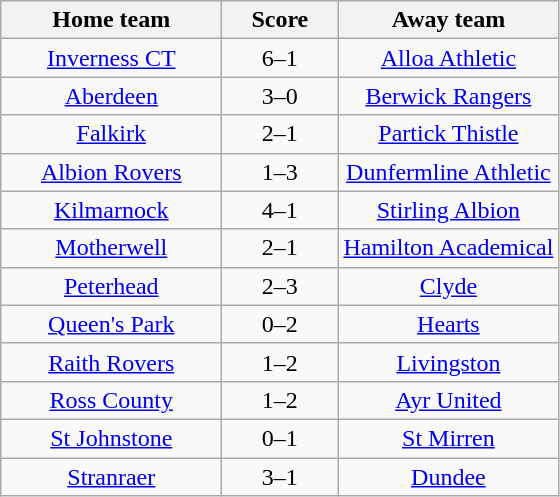<table class="wikitable" style="text-align: center">
<tr>
<th width=140>Home team</th>
<th width=70>Score</th>
<th width=140>Away team</th>
</tr>
<tr>
<td><a href='#'>Inverness CT</a></td>
<td>6–1</td>
<td><a href='#'>Alloa Athletic</a></td>
</tr>
<tr>
<td><a href='#'>Aberdeen</a></td>
<td>3–0</td>
<td><a href='#'>Berwick Rangers</a></td>
</tr>
<tr>
<td><a href='#'>Falkirk</a></td>
<td>2–1</td>
<td><a href='#'>Partick Thistle</a></td>
</tr>
<tr>
<td><a href='#'>Albion Rovers</a></td>
<td>1–3</td>
<td><a href='#'>Dunfermline Athletic</a></td>
</tr>
<tr>
<td><a href='#'>Kilmarnock</a></td>
<td>4–1</td>
<td><a href='#'>Stirling Albion</a></td>
</tr>
<tr>
<td><a href='#'>Motherwell</a></td>
<td>2–1</td>
<td><a href='#'>Hamilton Academical</a></td>
</tr>
<tr>
<td><a href='#'>Peterhead</a></td>
<td>2–3</td>
<td><a href='#'>Clyde</a></td>
</tr>
<tr>
<td><a href='#'>Queen's Park</a></td>
<td>0–2</td>
<td><a href='#'>Hearts</a></td>
</tr>
<tr>
<td><a href='#'>Raith Rovers</a></td>
<td>1–2</td>
<td><a href='#'>Livingston</a></td>
</tr>
<tr>
<td><a href='#'>Ross County</a></td>
<td>1–2</td>
<td><a href='#'>Ayr United</a></td>
</tr>
<tr>
<td><a href='#'>St Johnstone</a></td>
<td>0–1</td>
<td><a href='#'>St Mirren</a></td>
</tr>
<tr>
<td><a href='#'>Stranraer</a></td>
<td>3–1</td>
<td><a href='#'>Dundee</a></td>
</tr>
</table>
